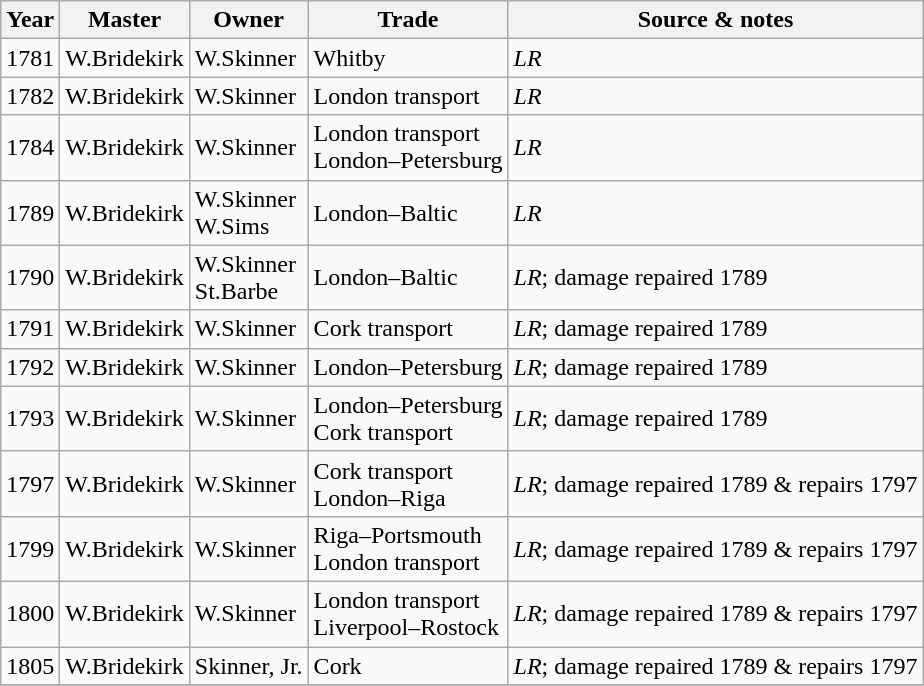<table class=" wikitable">
<tr>
<th>Year</th>
<th>Master</th>
<th>Owner</th>
<th>Trade</th>
<th>Source & notes</th>
</tr>
<tr>
<td>1781</td>
<td>W.Bridekirk</td>
<td>W.Skinner</td>
<td>Whitby</td>
<td><em>LR</em></td>
</tr>
<tr>
<td>1782</td>
<td>W.Bridekirk</td>
<td>W.Skinner</td>
<td>London transport</td>
<td><em>LR</em></td>
</tr>
<tr>
<td>1784</td>
<td>W.Bridekirk</td>
<td>W.Skinner</td>
<td>London transport<br>London–Petersburg</td>
<td><em>LR</em></td>
</tr>
<tr>
<td>1789</td>
<td>W.Bridekirk</td>
<td>W.Skinner<br>W.Sims</td>
<td>London–Baltic</td>
<td><em>LR</em></td>
</tr>
<tr>
<td>1790</td>
<td>W.Bridekirk</td>
<td>W.Skinner<br>St.Barbe</td>
<td>London–Baltic</td>
<td><em>LR</em>; damage repaired 1789</td>
</tr>
<tr>
<td>1791</td>
<td>W.Bridekirk</td>
<td>W.Skinner</td>
<td>Cork transport</td>
<td><em>LR</em>; damage repaired 1789</td>
</tr>
<tr>
<td>1792</td>
<td>W.Bridekirk</td>
<td>W.Skinner</td>
<td>London–Petersburg</td>
<td><em>LR</em>; damage repaired 1789</td>
</tr>
<tr>
<td>1793</td>
<td>W.Bridekirk</td>
<td>W.Skinner</td>
<td>London–Petersburg<br>Cork transport</td>
<td><em>LR</em>; damage repaired 1789</td>
</tr>
<tr>
<td>1797</td>
<td>W.Bridekirk</td>
<td>W.Skinner</td>
<td>Cork transport<br>London–Riga</td>
<td><em>LR</em>; damage repaired 1789 & repairs 1797</td>
</tr>
<tr>
<td>1799</td>
<td>W.Bridekirk</td>
<td>W.Skinner</td>
<td>Riga–Portsmouth<br>London transport</td>
<td><em>LR</em>; damage repaired 1789 & repairs 1797</td>
</tr>
<tr>
<td>1800</td>
<td>W.Bridekirk</td>
<td>W.Skinner</td>
<td>London transport<br>Liverpool–Rostock</td>
<td><em>LR</em>; damage repaired 1789 & repairs 1797</td>
</tr>
<tr>
<td>1805</td>
<td>W.Bridekirk</td>
<td>Skinner, Jr.</td>
<td>Cork</td>
<td><em>LR</em>; damage repaired 1789 & repairs 1797</td>
</tr>
<tr>
</tr>
</table>
